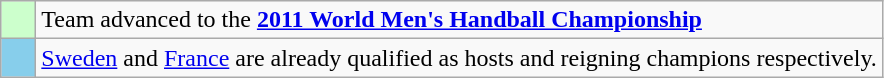<table class="wikitable">
<tr>
<td style="background: #ccffcc;">    </td>
<td>Team advanced to the <strong><a href='#'>2011 World Men's Handball Championship</a></strong><br></td>
</tr>
<tr>
<td style="background: skyblue;">    </td>
<td><a href='#'>Sweden</a> and <a href='#'>France</a> are already qualified as hosts and reigning champions respectively.</td>
</tr>
</table>
